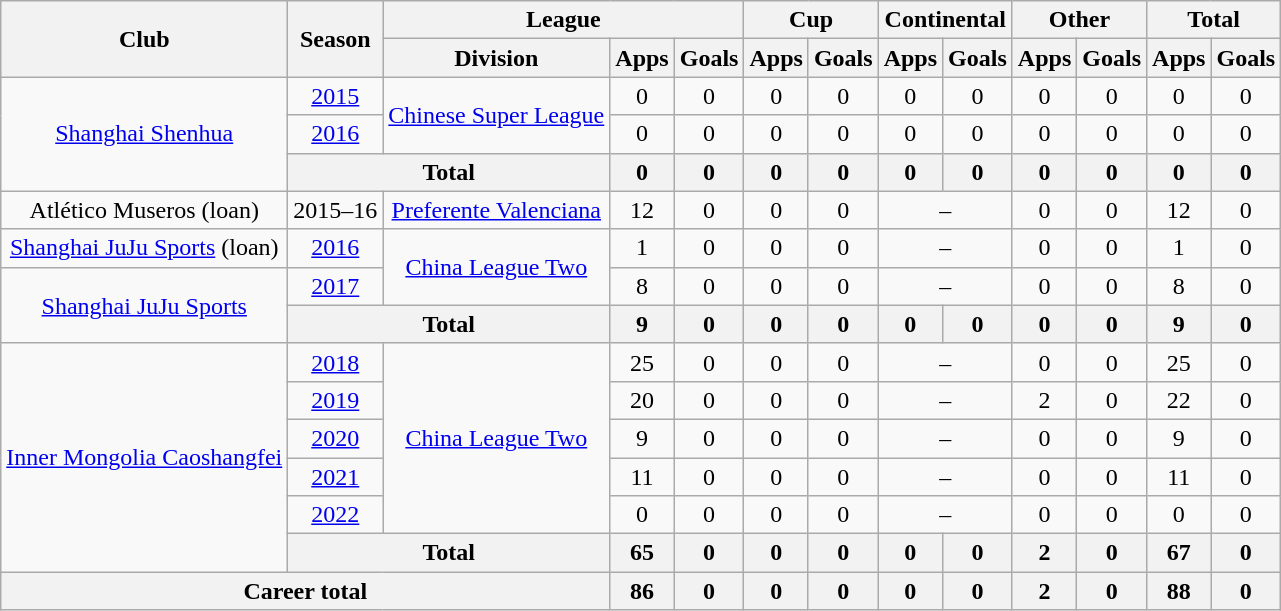<table class="wikitable" style="text-align: center">
<tr>
<th rowspan="2">Club</th>
<th rowspan="2">Season</th>
<th colspan="3">League</th>
<th colspan="2">Cup</th>
<th colspan="2">Continental</th>
<th colspan="2">Other</th>
<th colspan="2">Total</th>
</tr>
<tr>
<th>Division</th>
<th>Apps</th>
<th>Goals</th>
<th>Apps</th>
<th>Goals</th>
<th>Apps</th>
<th>Goals</th>
<th>Apps</th>
<th>Goals</th>
<th>Apps</th>
<th>Goals</th>
</tr>
<tr>
<td rowspan="3"><a href='#'>Shanghai Shenhua</a></td>
<td><a href='#'>2015</a></td>
<td rowspan="2"><a href='#'>Chinese Super League</a></td>
<td>0</td>
<td>0</td>
<td>0</td>
<td>0</td>
<td>0</td>
<td>0</td>
<td>0</td>
<td>0</td>
<td>0</td>
<td>0</td>
</tr>
<tr>
<td><a href='#'>2016</a></td>
<td>0</td>
<td>0</td>
<td>0</td>
<td>0</td>
<td>0</td>
<td>0</td>
<td>0</td>
<td>0</td>
<td>0</td>
<td>0</td>
</tr>
<tr>
<th colspan=2>Total</th>
<th>0</th>
<th>0</th>
<th>0</th>
<th>0</th>
<th>0</th>
<th>0</th>
<th>0</th>
<th>0</th>
<th>0</th>
<th>0</th>
</tr>
<tr>
<td>Atlético Museros (loan)</td>
<td>2015–16</td>
<td><a href='#'>Preferente Valenciana</a></td>
<td>12</td>
<td>0</td>
<td>0</td>
<td>0</td>
<td colspan="2">–</td>
<td>0</td>
<td>0</td>
<td>12</td>
<td>0</td>
</tr>
<tr>
<td><a href='#'>Shanghai JuJu Sports</a> (loan)</td>
<td><a href='#'>2016</a></td>
<td rowspan="2"><a href='#'>China League Two</a></td>
<td>1</td>
<td>0</td>
<td>0</td>
<td>0</td>
<td colspan="2">–</td>
<td>0</td>
<td>0</td>
<td>1</td>
<td>0</td>
</tr>
<tr>
<td rowspan="2"><a href='#'>Shanghai JuJu Sports</a></td>
<td><a href='#'>2017</a></td>
<td>8</td>
<td>0</td>
<td>0</td>
<td>0</td>
<td colspan="2">–</td>
<td>0</td>
<td>0</td>
<td>8</td>
<td>0</td>
</tr>
<tr>
<th colspan=2>Total</th>
<th>9</th>
<th>0</th>
<th>0</th>
<th>0</th>
<th>0</th>
<th>0</th>
<th>0</th>
<th>0</th>
<th>9</th>
<th>0</th>
</tr>
<tr>
<td rowspan="6"><a href='#'>Inner Mongolia Caoshangfei</a></td>
<td><a href='#'>2018</a></td>
<td rowspan="5"><a href='#'>China League Two</a></td>
<td>25</td>
<td>0</td>
<td>0</td>
<td>0</td>
<td colspan="2">–</td>
<td>0</td>
<td>0</td>
<td>25</td>
<td>0</td>
</tr>
<tr>
<td><a href='#'>2019</a></td>
<td>20</td>
<td>0</td>
<td>0</td>
<td>0</td>
<td colspan="2">–</td>
<td>2</td>
<td>0</td>
<td>22</td>
<td>0</td>
</tr>
<tr>
<td><a href='#'>2020</a></td>
<td>9</td>
<td>0</td>
<td>0</td>
<td>0</td>
<td colspan="2">–</td>
<td>0</td>
<td>0</td>
<td>9</td>
<td>0</td>
</tr>
<tr>
<td><a href='#'>2021</a></td>
<td>11</td>
<td>0</td>
<td>0</td>
<td>0</td>
<td colspan="2">–</td>
<td>0</td>
<td>0</td>
<td>11</td>
<td>0</td>
</tr>
<tr>
<td><a href='#'>2022</a></td>
<td>0</td>
<td>0</td>
<td>0</td>
<td>0</td>
<td colspan="2">–</td>
<td>0</td>
<td>0</td>
<td>0</td>
<td>0</td>
</tr>
<tr>
<th colspan=2>Total</th>
<th>65</th>
<th>0</th>
<th>0</th>
<th>0</th>
<th>0</th>
<th>0</th>
<th>2</th>
<th>0</th>
<th>67</th>
<th>0</th>
</tr>
<tr>
<th colspan=3>Career total</th>
<th>86</th>
<th>0</th>
<th>0</th>
<th>0</th>
<th>0</th>
<th>0</th>
<th>2</th>
<th>0</th>
<th>88</th>
<th>0</th>
</tr>
</table>
